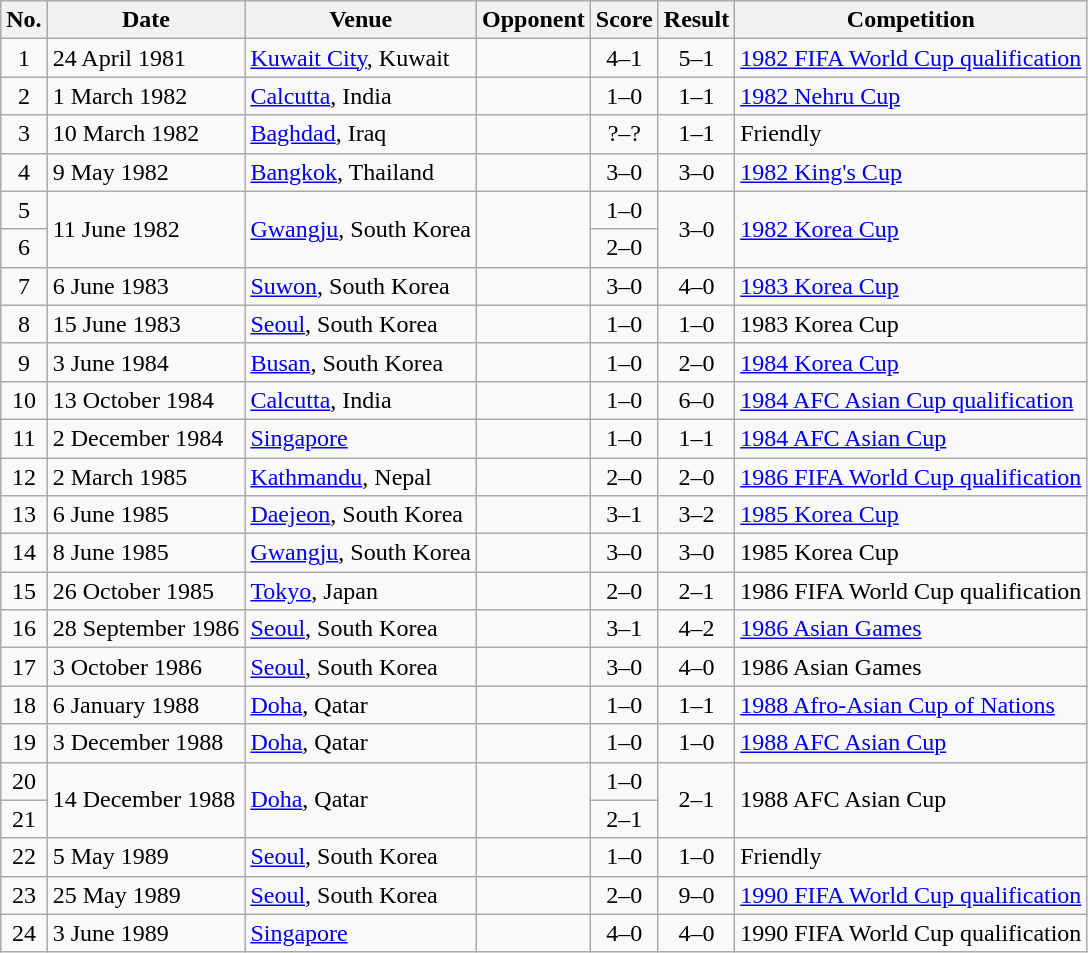<table class="wikitable sortable">
<tr>
<th>No.</th>
<th>Date</th>
<th>Venue</th>
<th>Opponent</th>
<th>Score</th>
<th>Result</th>
<th>Competition</th>
</tr>
<tr>
<td align="center">1</td>
<td>24 April 1981</td>
<td><a href='#'>Kuwait City</a>, Kuwait</td>
<td></td>
<td align="center">4–1</td>
<td align="center">5–1</td>
<td><a href='#'>1982 FIFA World Cup qualification</a></td>
</tr>
<tr>
<td align="center">2</td>
<td>1 March 1982</td>
<td><a href='#'>Calcutta</a>, India</td>
<td></td>
<td align="center">1–0</td>
<td align="center">1–1</td>
<td><a href='#'>1982 Nehru Cup</a></td>
</tr>
<tr>
<td align="center">3</td>
<td>10 March 1982</td>
<td><a href='#'>Baghdad</a>, Iraq</td>
<td></td>
<td align="center">?–?</td>
<td align="center">1–1</td>
<td>Friendly</td>
</tr>
<tr>
<td align="center">4</td>
<td>9 May 1982</td>
<td><a href='#'>Bangkok</a>, Thailand</td>
<td></td>
<td align="center">3–0</td>
<td align="center">3–0</td>
<td><a href='#'>1982 King's Cup</a></td>
</tr>
<tr>
<td align="center">5</td>
<td rowspan="2">11 June 1982</td>
<td rowspan="2"><a href='#'>Gwangju</a>, South Korea</td>
<td rowspan="2"></td>
<td align="center">1–0</td>
<td rowspan="2" align="center">3–0</td>
<td rowspan="2"><a href='#'>1982 Korea Cup</a></td>
</tr>
<tr>
<td align="center">6</td>
<td align="center">2–0</td>
</tr>
<tr>
<td align="center">7</td>
<td>6 June 1983</td>
<td><a href='#'>Suwon</a>, South Korea</td>
<td></td>
<td align="center">3–0</td>
<td align="center">4–0</td>
<td><a href='#'>1983 Korea Cup</a></td>
</tr>
<tr>
<td align="center">8</td>
<td>15 June 1983</td>
<td><a href='#'>Seoul</a>, South Korea</td>
<td></td>
<td align="center">1–0</td>
<td align="center">1–0</td>
<td>1983 Korea Cup</td>
</tr>
<tr>
<td align="center">9</td>
<td>3 June 1984</td>
<td><a href='#'>Busan</a>, South Korea</td>
<td></td>
<td align="center">1–0</td>
<td align="center">2–0</td>
<td><a href='#'>1984 Korea Cup</a></td>
</tr>
<tr>
<td align="center">10</td>
<td>13 October 1984</td>
<td><a href='#'>Calcutta</a>, India</td>
<td></td>
<td align="center">1–0</td>
<td align="center">6–0</td>
<td><a href='#'>1984 AFC Asian Cup qualification</a></td>
</tr>
<tr>
<td align="center">11</td>
<td>2 December 1984</td>
<td><a href='#'>Singapore</a></td>
<td></td>
<td align="center">1–0</td>
<td align="center">1–1</td>
<td><a href='#'>1984 AFC Asian Cup</a></td>
</tr>
<tr>
<td align="center">12</td>
<td>2 March 1985</td>
<td><a href='#'>Kathmandu</a>, Nepal</td>
<td></td>
<td align="center">2–0</td>
<td align="center">2–0</td>
<td><a href='#'>1986 FIFA World Cup qualification</a></td>
</tr>
<tr>
<td align="center">13</td>
<td>6 June 1985</td>
<td><a href='#'>Daejeon</a>, South Korea</td>
<td></td>
<td align="center">3–1</td>
<td align="center">3–2</td>
<td><a href='#'>1985 Korea Cup</a></td>
</tr>
<tr>
<td align="center">14</td>
<td>8 June 1985</td>
<td><a href='#'>Gwangju</a>, South Korea</td>
<td></td>
<td align="center">3–0</td>
<td align="center">3–0</td>
<td>1985 Korea Cup</td>
</tr>
<tr>
<td align="center">15</td>
<td>26 October 1985</td>
<td><a href='#'>Tokyo</a>, Japan</td>
<td></td>
<td align="center">2–0</td>
<td align="center">2–1</td>
<td>1986 FIFA World Cup qualification</td>
</tr>
<tr>
<td align="center">16</td>
<td>28 September 1986</td>
<td><a href='#'>Seoul</a>, South Korea</td>
<td></td>
<td align="center">3–1</td>
<td align="center">4–2</td>
<td><a href='#'>1986 Asian Games</a></td>
</tr>
<tr>
<td align="center">17</td>
<td>3 October 1986</td>
<td><a href='#'>Seoul</a>, South Korea</td>
<td></td>
<td align="center">3–0</td>
<td align="center">4–0</td>
<td>1986 Asian Games</td>
</tr>
<tr>
<td align="center">18</td>
<td>6 January 1988</td>
<td><a href='#'>Doha</a>, Qatar</td>
<td></td>
<td align="center">1–0</td>
<td align="center">1–1 <br></td>
<td><a href='#'>1988 Afro-Asian Cup of Nations</a></td>
</tr>
<tr>
<td align="center">19</td>
<td>3 December 1988</td>
<td><a href='#'>Doha</a>, Qatar</td>
<td></td>
<td align="center">1–0</td>
<td align="center">1–0</td>
<td><a href='#'>1988 AFC Asian Cup</a></td>
</tr>
<tr>
<td align="center">20</td>
<td rowspan="2">14 December 1988</td>
<td rowspan="2"><a href='#'>Doha</a>, Qatar</td>
<td rowspan="2"></td>
<td align="center">1–0</td>
<td rowspan="2" align="center">2–1 </td>
<td rowspan="2">1988 AFC Asian Cup</td>
</tr>
<tr>
<td align="center">21</td>
<td align="center">2–1</td>
</tr>
<tr>
<td align="center">22</td>
<td>5 May 1989</td>
<td><a href='#'>Seoul</a>, South Korea</td>
<td></td>
<td align="center">1–0</td>
<td align="center">1–0</td>
<td>Friendly</td>
</tr>
<tr>
<td align="center">23</td>
<td>25 May 1989</td>
<td><a href='#'>Seoul</a>, South Korea</td>
<td></td>
<td align="center">2–0</td>
<td align="center">9–0</td>
<td><a href='#'>1990 FIFA World Cup qualification</a></td>
</tr>
<tr>
<td align="center">24</td>
<td>3 June 1989</td>
<td><a href='#'>Singapore</a></td>
<td></td>
<td align="center">4–0</td>
<td align="center">4–0</td>
<td>1990 FIFA World Cup qualification</td>
</tr>
</table>
